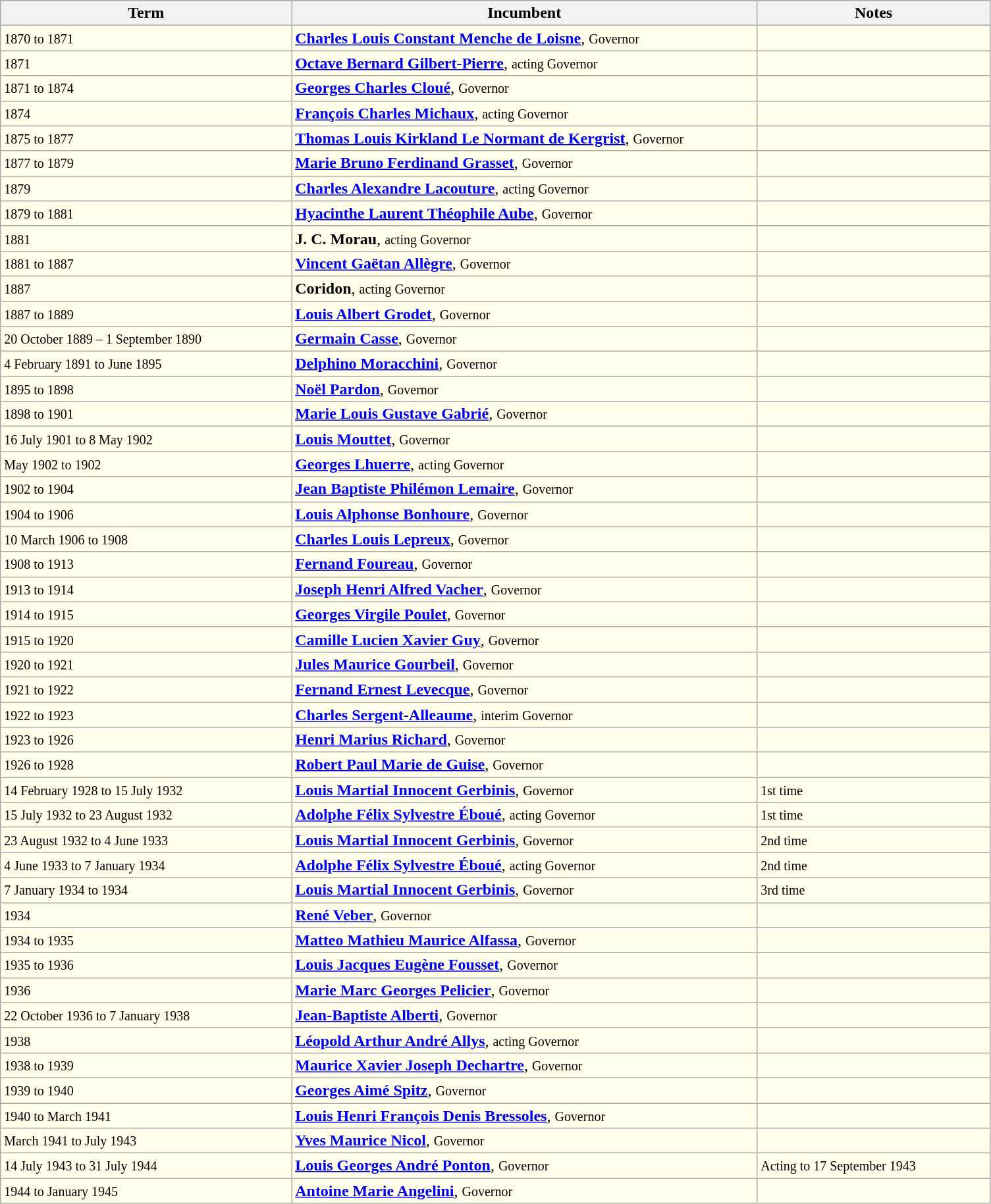<table class="wikitable">
<tr>
<th width="25%" align=left>Term</th>
<th width="40%" align=left>Incumbent</th>
<th width="20%" align=left>Notes</th>
</tr>
<tr valign=top bgcolor="#ffffec">
<td><small>1870 to 1871</small></td>
<td><strong><a href='#'>Charles Louis Constant Menche de Loisne</a></strong>, <small>Governor</small></td>
<td></td>
</tr>
<tr valign=top bgcolor="#ffffec">
<td><small>1871</small></td>
<td><strong><a href='#'>Octave Bernard Gilbert-Pierre</a></strong>, <small>acting Governor</small></td>
<td></td>
</tr>
<tr valign=top bgcolor="#ffffec">
<td><small>1871 to 1874</small></td>
<td><strong><a href='#'>Georges Charles Cloué</a></strong>, <small>Governor</small></td>
<td></td>
</tr>
<tr valign=top bgcolor="#ffffec">
<td><small>1874</small></td>
<td><strong><a href='#'>François Charles Michaux</a></strong>, <small>acting Governor</small></td>
<td></td>
</tr>
<tr valign=top bgcolor="#ffffec">
<td><small>1875 to 1877</small></td>
<td><strong><a href='#'>Thomas Louis Kirkland Le Normant de Kergrist</a></strong>, <small>Governor</small></td>
<td></td>
</tr>
<tr valign=top bgcolor="#ffffec">
<td><small>1877 to 1879</small></td>
<td><strong><a href='#'>Marie Bruno Ferdinand Grasset</a></strong>, <small>Governor</small></td>
<td></td>
</tr>
<tr valign=top bgcolor="#ffffec">
<td><small>1879</small></td>
<td><strong><a href='#'>Charles Alexandre Lacouture</a></strong>, <small>acting Governor</small></td>
<td></td>
</tr>
<tr valign=top bgcolor="#ffffec">
<td><small>1879 to 1881</small></td>
<td><strong><a href='#'>Hyacinthe Laurent Théophile Aube</a></strong>, <small>Governor</small></td>
<td></td>
</tr>
<tr valign=top bgcolor="#ffffec">
<td><small>1881</small></td>
<td><strong>J. C. Morau</strong>, <small>acting Governor</small></td>
<td></td>
</tr>
<tr valign=top bgcolor="#ffffec">
<td><small>1881 to 1887</small></td>
<td><strong><a href='#'>Vincent Gaëtan Allègre</a></strong>, <small>Governor</small></td>
<td></td>
</tr>
<tr valign=top bgcolor="#ffffec">
<td><small>1887</small></td>
<td><strong>Coridon</strong>, <small>acting Governor</small></td>
<td></td>
</tr>
<tr valign=top bgcolor="#ffffec">
<td><small>1887 to 1889</small></td>
<td><strong><a href='#'>Louis Albert Grodet</a></strong>, <small>Governor</small></td>
<td></td>
</tr>
<tr valign=top bgcolor="#ffffec">
<td><small>20 October 1889 – 1 September 1890 </small></td>
<td><strong><a href='#'>Germain Casse</a></strong>, <small>Governor</small></td>
<td></td>
</tr>
<tr valign=top bgcolor="#ffffec">
<td><small> 4 February 1891 to June 1895</small></td>
<td><strong><a href='#'>Delphino Moracchini</a></strong>, <small>Governor</small></td>
<td></td>
</tr>
<tr valign=top bgcolor="#ffffec">
<td><small>1895 to 1898</small></td>
<td><strong><a href='#'>Noël Pardon</a></strong>, <small>Governor</small></td>
<td></td>
</tr>
<tr valign=top bgcolor="#ffffec">
<td><small>1898 to 1901</small></td>
<td><strong><a href='#'>Marie Louis Gustave Gabrié</a></strong>, <small>Governor</small></td>
<td></td>
</tr>
<tr valign=top bgcolor="#ffffec">
<td><small>16 July 1901 to 8 May 1902</small></td>
<td><strong><a href='#'>Louis Mouttet</a></strong>, <small>Governor</small></td>
<td></td>
</tr>
<tr valign=top bgcolor="#ffffec">
<td><small>May 1902 to 1902</small></td>
<td><strong><a href='#'>Georges Lhuerre</a></strong>, <small>acting Governor</small></td>
<td></td>
</tr>
<tr valign=top bgcolor="#ffffec">
<td><small>1902 to 1904</small></td>
<td><strong><a href='#'>Jean Baptiste Philémon Lemaire</a></strong>, <small>Governor</small></td>
<td></td>
</tr>
<tr valign=top bgcolor="#ffffec">
<td><small>1904 to 1906</small></td>
<td><strong><a href='#'>Louis Alphonse Bonhoure</a></strong>, <small>Governor</small></td>
<td></td>
</tr>
<tr valign=top bgcolor="#ffffec">
<td><small>10 March 1906 to 1908</small></td>
<td><strong><a href='#'>Charles Louis Lepreux</a></strong>, <small>Governor</small></td>
<td></td>
</tr>
<tr valign=top bgcolor="#ffffec">
<td><small>1908 to 1913</small></td>
<td><strong><a href='#'>Fernand Foureau</a></strong>, <small>Governor</small></td>
<td></td>
</tr>
<tr valign=top bgcolor="#ffffec">
<td><small>1913 to 1914</small></td>
<td><strong><a href='#'>Joseph Henri Alfred Vacher</a></strong>, <small>Governor</small></td>
<td></td>
</tr>
<tr valign=top bgcolor="#ffffec">
<td><small>1914 to 1915</small></td>
<td><strong><a href='#'>Georges Virgile Poulet</a></strong>, <small>Governor</small></td>
<td></td>
</tr>
<tr valign=top bgcolor="#ffffec">
<td><small>1915 to 1920</small></td>
<td><strong><a href='#'>Camille Lucien Xavier Guy</a></strong>, <small>Governor</small></td>
<td></td>
</tr>
<tr valign=top bgcolor="#ffffec">
<td><small>1920 to 1921</small></td>
<td><strong><a href='#'>Jules Maurice Gourbeil</a></strong>, <small>Governor</small></td>
<td></td>
</tr>
<tr valign=top bgcolor="#ffffec">
<td><small>1921 to 1922</small></td>
<td><strong><a href='#'>Fernand Ernest Levecque</a></strong>, <small>Governor</small></td>
<td></td>
</tr>
<tr valign=top bgcolor="#ffffec">
<td><small>1922 to 1923</small></td>
<td><strong><a href='#'>Charles Sergent-Alleaume</a></strong>, <small>interim Governor</small></td>
<td></td>
</tr>
<tr valign=top bgcolor="#ffffec">
<td><small>1923 to 1926</small></td>
<td><strong><a href='#'>Henri Marius Richard</a></strong>, <small>Governor</small></td>
<td></td>
</tr>
<tr valign=top bgcolor="#ffffec">
<td><small>1926 to 1928</small></td>
<td><strong><a href='#'>Robert Paul Marie de Guise</a></strong>, <small>Governor</small></td>
<td></td>
</tr>
<tr valign=top bgcolor="#ffffec">
<td><small>14 February 1928 to 15 July 1932</small></td>
<td><strong><a href='#'>Louis Martial Innocent Gerbinis</a></strong>, <small>Governor</small></td>
<td><small>1st time</small></td>
</tr>
<tr valign=top bgcolor="#ffffec">
<td><small>15 July 1932 to 23 August 1932</small></td>
<td><strong><a href='#'>Adolphe Félix Sylvestre Éboué</a></strong>, <small>acting Governor</small></td>
<td><small>1st time</small></td>
</tr>
<tr valign=top bgcolor="#ffffec">
<td><small>23 August 1932 to 4 June 1933</small></td>
<td><strong><a href='#'>Louis Martial Innocent Gerbinis</a></strong>, <small>Governor</small></td>
<td><small>2nd time</small></td>
</tr>
<tr valign=top bgcolor="#ffffec">
<td><small>4 June 1933 to 7 January 1934</small></td>
<td><strong><a href='#'>Adolphe Félix Sylvestre Éboué</a></strong>, <small>acting Governor</small></td>
<td><small>2nd time</small></td>
</tr>
<tr valign=top bgcolor="#ffffec">
<td><small>7 January 1934 to 1934</small></td>
<td><strong><a href='#'>Louis Martial Innocent Gerbinis</a></strong>, <small>Governor</small></td>
<td><small>3rd time</small></td>
</tr>
<tr valign=top bgcolor="#ffffec">
<td><small>1934</small></td>
<td><strong><a href='#'>René Veber</a></strong>, <small>Governor</small></td>
<td></td>
</tr>
<tr valign=top bgcolor="#ffffec">
<td><small>1934 to 1935</small></td>
<td><strong><a href='#'>Matteo Mathieu Maurice Alfassa</a></strong>, <small>Governor</small></td>
<td></td>
</tr>
<tr valign=top bgcolor="#ffffec">
<td><small>1935 to 1936</small></td>
<td><strong><a href='#'>Louis Jacques Eugène Fousset</a></strong>, <small>Governor</small></td>
<td></td>
</tr>
<tr valign=top bgcolor="#ffffec">
<td><small>1936</small></td>
<td><strong><a href='#'>Marie Marc Georges Pelicier</a></strong>, <small>Governor</small></td>
<td></td>
</tr>
<tr valign=top bgcolor="#ffffec">
<td><small>22 October 1936 to 7 January 1938</small></td>
<td><strong><a href='#'>Jean-Baptiste Alberti</a></strong>, <small>Governor</small></td>
<td></td>
</tr>
<tr valign=top bgcolor="#ffffec">
<td><small>1938</small></td>
<td><strong><a href='#'>Léopold Arthur André Allys</a></strong>, <small>acting Governor</small></td>
<td></td>
</tr>
<tr valign=top bgcolor="#ffffec">
<td><small>1938 to 1939</small></td>
<td><strong><a href='#'>Maurice Xavier Joseph Dechartre</a></strong>, <small>Governor</small></td>
<td></td>
</tr>
<tr valign=top bgcolor="#ffffec">
<td><small>1939 to 1940</small></td>
<td><strong><a href='#'>Georges Aimé Spitz</a></strong>, <small>Governor</small></td>
<td></td>
</tr>
<tr valign=top bgcolor="#ffffec">
<td><small>1940 to March 1941</small></td>
<td><strong><a href='#'>Louis Henri François Denis Bressoles</a></strong>, <small>Governor</small></td>
<td></td>
</tr>
<tr valign=top bgcolor="#ffffec">
<td><small>March 1941 to July 1943</small></td>
<td><strong><a href='#'>Yves Maurice Nicol</a></strong>, <small>Governor</small></td>
<td></td>
</tr>
<tr valign=top bgcolor="#ffffec">
<td><small>14 July 1943 to 31 July 1944</small></td>
<td><strong><a href='#'>Louis Georges André Ponton</a></strong>, <small>Governor</small></td>
<td><small>Acting to 17 September 1943</small></td>
</tr>
<tr valign=top bgcolor="#ffffec">
<td><small>1944 to January 1945</small></td>
<td><strong><a href='#'>Antoine Marie Angelini</a></strong>, <small>Governor</small></td>
<td></td>
</tr>
</table>
